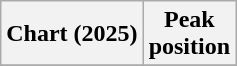<table class="wikitable sortable plainrowheaders" style="text-align:center">
<tr>
<th scope="col">Chart (2025)</th>
<th scope="col">Peak<br>position</th>
</tr>
<tr>
</tr>
</table>
